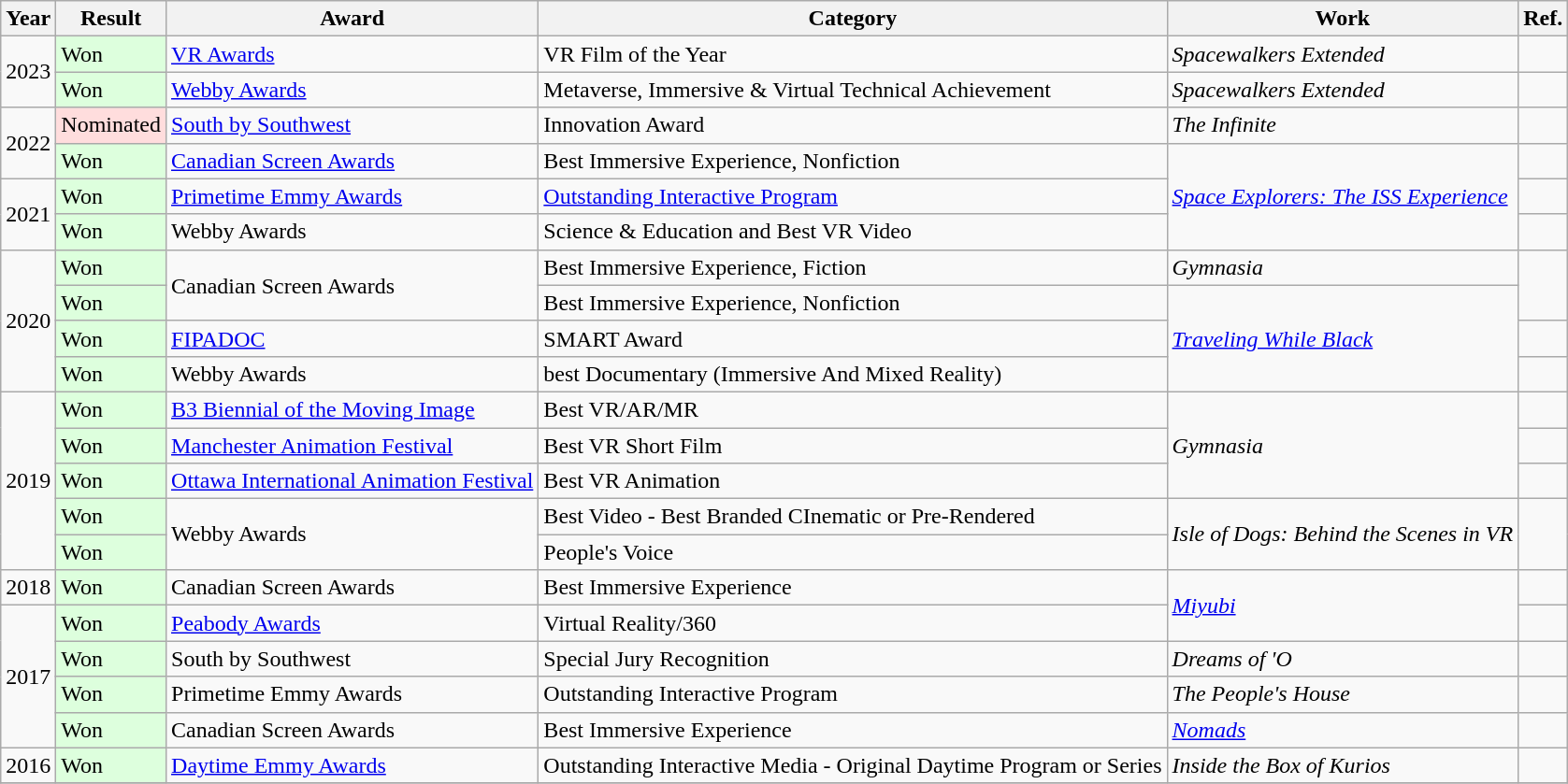<table class="wikitable">
<tr>
<th>Year</th>
<th>Result</th>
<th>Award</th>
<th>Category</th>
<th>Work</th>
<th>Ref.</th>
</tr>
<tr>
<td rowspan="2">2023</td>
<td style="background: #ddffdd">Won</td>
<td><a href='#'>VR Awards</a></td>
<td>VR Film of the Year</td>
<td><em>Spacewalkers Extended</em></td>
<td></td>
</tr>
<tr>
<td style="background: #ddffdd">Won</td>
<td><a href='#'>Webby Awards</a></td>
<td>Metaverse, Immersive & Virtual Technical Achievement</td>
<td><em>Spacewalkers Extended</em></td>
<td></td>
</tr>
<tr>
<td rowspan="2">2022</td>
<td style="background: #ffdddd">Nominated</td>
<td><a href='#'>South by Southwest</a></td>
<td>Innovation Award</td>
<td><em>The Infinite</em></td>
<td></td>
</tr>
<tr>
<td style="background: #ddffdd">Won</td>
<td><a href='#'>Canadian Screen Awards</a></td>
<td>Best Immersive Experience, Nonfiction</td>
<td rowspan="3"><em><a href='#'>Space Explorers: The ISS Experience</a></em></td>
<td></td>
</tr>
<tr>
<td rowspan="2">2021</td>
<td style="background: #ddffdd">Won</td>
<td><a href='#'>Primetime Emmy Awards</a></td>
<td><a href='#'>Outstanding Interactive Program</a></td>
<td></td>
</tr>
<tr>
<td style="background: #ddffdd">Won</td>
<td>Webby Awards</td>
<td>Science & Education and Best VR Video</td>
<td></td>
</tr>
<tr>
<td rowspan="4">2020</td>
<td style="background: #ddffdd">Won</td>
<td rowspan="2">Canadian Screen Awards</td>
<td>Best Immersive Experience, Fiction</td>
<td><em>Gymnasia</em></td>
<td rowspan="2"></td>
</tr>
<tr>
<td style="background: #ddffdd">Won</td>
<td>Best Immersive Experience, Nonfiction</td>
<td rowspan="3"><em><a href='#'>Traveling While Black</a></em></td>
</tr>
<tr>
<td style="background: #ddffdd">Won</td>
<td><a href='#'>FIPADOC</a></td>
<td>SMART Award</td>
<td></td>
</tr>
<tr>
<td style="background: #ddffdd">Won</td>
<td>Webby Awards</td>
<td>best Documentary (Immersive And Mixed Reality)</td>
<td></td>
</tr>
<tr>
<td rowspan="5">2019</td>
<td style="background: #ddffdd">Won</td>
<td><a href='#'>B3 Biennial of the Moving Image</a></td>
<td>Best VR/AR/MR</td>
<td rowspan="3"><em>Gymnasia</em></td>
<td></td>
</tr>
<tr>
<td style="background: #ddffdd">Won</td>
<td><a href='#'>Manchester Animation Festival</a></td>
<td>Best VR Short Film</td>
<td></td>
</tr>
<tr>
<td style="background: #ddffdd">Won</td>
<td><a href='#'>Ottawa International Animation Festival</a></td>
<td>Best VR Animation</td>
<td></td>
</tr>
<tr>
<td style="background: #ddffdd">Won</td>
<td rowspan="2">Webby Awards</td>
<td>Best Video - Best Branded CInematic or Pre-Rendered</td>
<td rowspan="2"><em>Isle of Dogs: Behind the Scenes in VR</em></td>
<td rowspan="2"></td>
</tr>
<tr>
<td style="background: #ddffdd">Won</td>
<td>People's Voice</td>
</tr>
<tr>
<td>2018</td>
<td style="background: #ddffdd">Won</td>
<td>Canadian Screen Awards</td>
<td>Best Immersive Experience</td>
<td rowspan="2"><em><a href='#'>Miyubi</a></em></td>
<td></td>
</tr>
<tr>
<td rowspan="4">2017</td>
<td style="background: #ddffdd">Won</td>
<td><a href='#'>Peabody Awards</a></td>
<td>Virtual Reality/360</td>
<td></td>
</tr>
<tr>
<td style="background: #ddffdd">Won</td>
<td>South by Southwest</td>
<td>Special Jury Recognition</td>
<td><em>Dreams of 'O</em></td>
<td></td>
</tr>
<tr>
<td style="background: #ddffdd">Won</td>
<td>Primetime Emmy Awards</td>
<td>Outstanding Interactive Program</td>
<td><em>The People's House</em></td>
<td></td>
</tr>
<tr>
<td style="background: #ddffdd">Won</td>
<td>Canadian Screen Awards</td>
<td>Best Immersive Experience</td>
<td><em><a href='#'>Nomads</a></em></td>
<td></td>
</tr>
<tr>
<td>2016</td>
<td style="background: #ddffdd">Won</td>
<td><a href='#'>Daytime Emmy Awards</a></td>
<td>Outstanding Interactive Media - Original Daytime Program or Series</td>
<td><em>Inside the Box of Kurios</em></td>
<td></td>
</tr>
<tr>
</tr>
</table>
